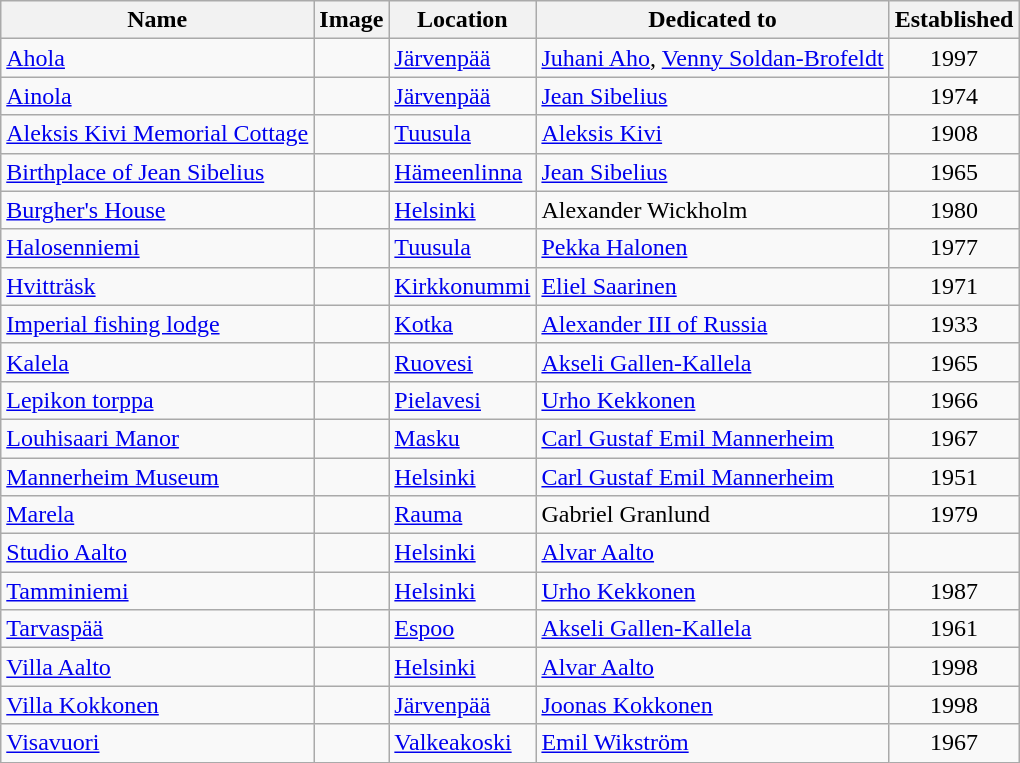<table class="wikitable sortable">
<tr>
<th>Name</th>
<th>Image</th>
<th>Location</th>
<th>Dedicated to</th>
<th>Established</th>
</tr>
<tr>
<td><a href='#'>Ahola</a></td>
<td></td>
<td><a href='#'>Järvenpää</a></td>
<td><a href='#'>Juhani Aho</a>, <a href='#'>Venny Soldan-Brofeldt</a></td>
<td align=center>1997</td>
</tr>
<tr>
<td><a href='#'>Ainola</a></td>
<td></td>
<td><a href='#'>Järvenpää</a></td>
<td><a href='#'>Jean Sibelius</a></td>
<td align=center>1974</td>
</tr>
<tr>
<td><a href='#'>Aleksis Kivi Memorial Cottage</a></td>
<td></td>
<td><a href='#'>Tuusula</a></td>
<td><a href='#'>Aleksis Kivi</a></td>
<td align=center>1908</td>
</tr>
<tr>
<td><a href='#'>Birthplace of Jean Sibelius</a></td>
<td></td>
<td><a href='#'>Hämeenlinna</a></td>
<td><a href='#'>Jean Sibelius</a></td>
<td align=center>1965</td>
</tr>
<tr>
<td><a href='#'>Burgher's House</a></td>
<td></td>
<td><a href='#'>Helsinki</a></td>
<td>Alexander Wickholm</td>
<td align=center>1980</td>
</tr>
<tr>
<td><a href='#'>Halosenniemi</a></td>
<td></td>
<td><a href='#'>Tuusula</a></td>
<td><a href='#'>Pekka Halonen</a></td>
<td align=center>1977</td>
</tr>
<tr>
<td><a href='#'>Hvitträsk</a></td>
<td></td>
<td><a href='#'>Kirkkonummi</a></td>
<td><a href='#'>Eliel Saarinen</a></td>
<td align=center>1971</td>
</tr>
<tr>
<td><a href='#'>Imperial fishing lodge</a></td>
<td></td>
<td><a href='#'>Kotka</a></td>
<td><a href='#'>Alexander III of Russia</a></td>
<td align=center>1933</td>
</tr>
<tr>
<td><a href='#'>Kalela</a></td>
<td></td>
<td><a href='#'>Ruovesi</a></td>
<td><a href='#'>Akseli Gallen-Kallela</a></td>
<td align=center>1965</td>
</tr>
<tr>
<td><a href='#'>Lepikon torppa</a></td>
<td></td>
<td><a href='#'>Pielavesi</a></td>
<td><a href='#'>Urho Kekkonen</a></td>
<td align=center>1966</td>
</tr>
<tr>
<td><a href='#'>Louhisaari Manor</a></td>
<td></td>
<td><a href='#'>Masku</a></td>
<td><a href='#'>Carl Gustaf Emil Mannerheim</a></td>
<td align=center>1967</td>
</tr>
<tr>
<td><a href='#'>Mannerheim Museum</a></td>
<td></td>
<td><a href='#'>Helsinki</a></td>
<td><a href='#'>Carl Gustaf Emil Mannerheim</a></td>
<td align=center>1951</td>
</tr>
<tr>
<td><a href='#'>Marela</a></td>
<td></td>
<td><a href='#'>Rauma</a></td>
<td>Gabriel Granlund</td>
<td align=center>1979</td>
</tr>
<tr>
<td><a href='#'>Studio Aalto</a></td>
<td></td>
<td><a href='#'>Helsinki</a></td>
<td><a href='#'>Alvar Aalto</a></td>
<td></td>
</tr>
<tr>
<td><a href='#'>Tamminiemi</a></td>
<td></td>
<td><a href='#'>Helsinki</a></td>
<td><a href='#'>Urho Kekkonen</a></td>
<td align=center>1987</td>
</tr>
<tr>
<td><a href='#'>Tarvaspää</a></td>
<td></td>
<td><a href='#'>Espoo</a></td>
<td><a href='#'>Akseli Gallen-Kallela</a></td>
<td align=center>1961</td>
</tr>
<tr>
<td><a href='#'>Villa Aalto</a></td>
<td></td>
<td><a href='#'>Helsinki</a></td>
<td><a href='#'>Alvar Aalto</a></td>
<td align=center>1998</td>
</tr>
<tr>
<td><a href='#'>Villa Kokkonen</a></td>
<td></td>
<td><a href='#'>Järvenpää</a></td>
<td><a href='#'>Joonas Kokkonen</a></td>
<td align=center>1998</td>
</tr>
<tr>
<td><a href='#'>Visavuori</a></td>
<td></td>
<td><a href='#'>Valkeakoski</a></td>
<td><a href='#'>Emil Wikström</a></td>
<td align=center>1967</td>
</tr>
</table>
